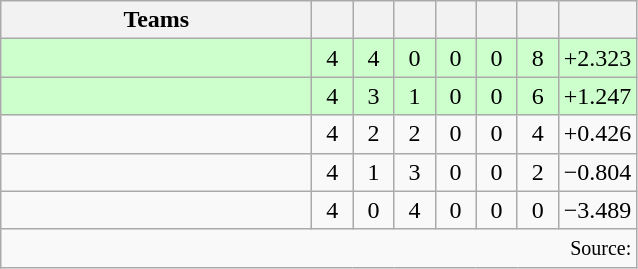<table class="wikitable" style="text-align:center">
<tr>
<th width=200>Teams</th>
<th width=20></th>
<th width=20></th>
<th width=20></th>
<th width=20></th>
<th width=20></th>
<th width=20></th>
<th width=45></th>
</tr>
<tr style="background:#cfc;">
<td align="left"><strong></strong></td>
<td>4</td>
<td>4</td>
<td>0</td>
<td>0</td>
<td>0</td>
<td>8</td>
<td>+2.323</td>
</tr>
<tr style="background:#cfc;">
<td align="left"><strong></strong></td>
<td>4</td>
<td>3</td>
<td>1</td>
<td>0</td>
<td>0</td>
<td>6</td>
<td>+1.247</td>
</tr>
<tr>
<td align="left"></td>
<td>4</td>
<td>2</td>
<td>2</td>
<td>0</td>
<td>0</td>
<td>4</td>
<td>+0.426</td>
</tr>
<tr>
<td align="left"></td>
<td>4</td>
<td>1</td>
<td>3</td>
<td>0</td>
<td>0</td>
<td>2</td>
<td>−0.804</td>
</tr>
<tr>
<td align="left"></td>
<td>4</td>
<td>0</td>
<td>4</td>
<td>0</td>
<td>0</td>
<td>0</td>
<td>−3.489</td>
</tr>
<tr>
<td colspan="8" style="text-align:right;"><small>Source: </small></td>
</tr>
</table>
